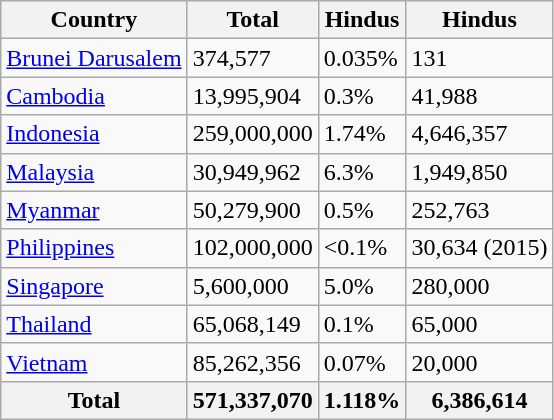<table class="wikitable">
<tr>
<th>Country</th>
<th>Total </th>
<th>Hindus </th>
<th>Hindus </th>
</tr>
<tr>
<td> <a href='#'>Brunei Darusalem</a></td>
<td>374,577</td>
<td>0.035%</td>
<td>131</td>
</tr>
<tr>
<td> <a href='#'>Cambodia</a></td>
<td>13,995,904</td>
<td>0.3%</td>
<td>41,988</td>
</tr>
<tr>
<td> <a href='#'>Indonesia</a></td>
<td>259,000,000</td>
<td>1.74%</td>
<td>4,646,357</td>
</tr>
<tr>
<td> <a href='#'>Malaysia</a></td>
<td>30,949,962</td>
<td>6.3%</td>
<td>1,949,850</td>
</tr>
<tr>
<td> <a href='#'>Myanmar</a></td>
<td>50,279,900</td>
<td>0.5%</td>
<td>252,763</td>
</tr>
<tr>
<td> <a href='#'>Philippines</a></td>
<td>102,000,000</td>
<td><0.1%</td>
<td>30,634 (2015)</td>
</tr>
<tr>
<td> <a href='#'>Singapore</a></td>
<td>5,600,000</td>
<td>5.0%</td>
<td>280,000</td>
</tr>
<tr>
<td> <a href='#'>Thailand</a></td>
<td>65,068,149</td>
<td>0.1%</td>
<td>65,000</td>
</tr>
<tr>
<td> <a href='#'>Vietnam</a></td>
<td>85,262,356</td>
<td>0.07%</td>
<td>20,000</td>
</tr>
<tr>
<th>Total</th>
<th>571,337,070</th>
<th>1.118%</th>
<th>6,386,614</th>
</tr>
</table>
